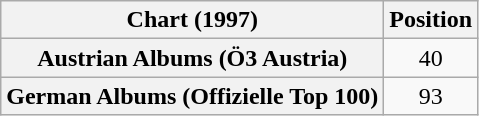<table class="wikitable sortable plainrowheaders" style="text-align:center">
<tr>
<th scope="col">Chart (1997)</th>
<th scope="col">Position</th>
</tr>
<tr>
<th scope="row">Austrian Albums (Ö3 Austria)</th>
<td>40</td>
</tr>
<tr>
<th scope="row">German Albums (Offizielle Top 100)</th>
<td>93</td>
</tr>
</table>
